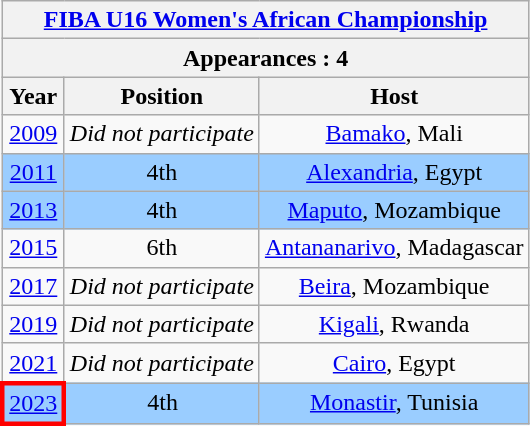<table class="wikitable" style="text-align: center;font-size:100%;">
<tr>
<th colspan=20><a href='#'>FIBA U16 Women's African Championship</a></th>
</tr>
<tr>
<th colspan=20>Appearances : 4</th>
</tr>
<tr>
<th>Year</th>
<th>Position</th>
<th>Host</th>
</tr>
<tr valign="top" bgcolor=>
<td> <a href='#'>2009</a></td>
<td><em>Did not participate</em></td>
<td><a href='#'>Bamako</a>, Mali</td>
</tr>
<tr valign="top" bgcolor=9acdff>
<td> <a href='#'>2011</a></td>
<td>4th</td>
<td><a href='#'>Alexandria</a>, Egypt</td>
</tr>
<tr valign="top" bgcolor=9acdff>
<td> <a href='#'>2013</a></td>
<td>4th</td>
<td><a href='#'>Maputo</a>, Mozambique</td>
</tr>
<tr valign="top" bgcolor=>
<td> <a href='#'>2015</a></td>
<td>6th</td>
<td><a href='#'>Antananarivo</a>, Madagascar</td>
</tr>
<tr valign="top" bgcolor=>
<td> <a href='#'>2017</a></td>
<td><em>Did not participate</em></td>
<td><a href='#'>Beira</a>, Mozambique</td>
</tr>
<tr valign="top" bgcolor=>
<td> <a href='#'>2019</a></td>
<td><em>Did not participate</em></td>
<td><a href='#'>Kigali</a>, Rwanda</td>
</tr>
<tr valign="top" bgcolor=>
<td> <a href='#'>2021</a></td>
<td><em>Did not participate</em></td>
<td><a href='#'>Cairo</a>, Egypt</td>
</tr>
<tr valign="top" bgcolor=9acdff>
<td style="border: 3px solid red"> <a href='#'>2023</a></td>
<td>4th</td>
<td><a href='#'>Monastir</a>, Tunisia</td>
</tr>
</table>
